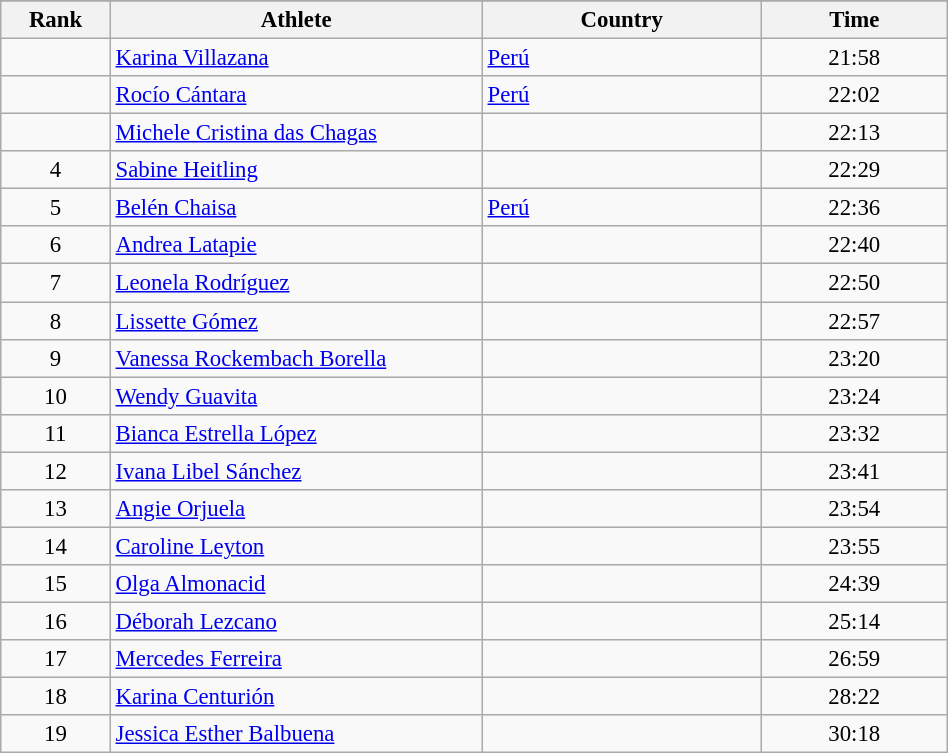<table class="wikitable sortable" style=" text-align:center; font-size:95%;" width="50%">
<tr>
</tr>
<tr>
<th width=5%>Rank</th>
<th width=20%>Athlete</th>
<th width=15%>Country</th>
<th width=10%>Time</th>
</tr>
<tr>
<td align=center></td>
<td align=left><a href='#'>Karina Villazana</a></td>
<td align=left> <a href='#'>Perú</a></td>
<td>21:58</td>
</tr>
<tr>
<td align=center></td>
<td align=left><a href='#'>Rocío Cántara</a></td>
<td align=left> <a href='#'>Perú</a></td>
<td>22:02</td>
</tr>
<tr>
<td align=center></td>
<td align=left><a href='#'>Michele Cristina das Chagas</a></td>
<td align=left></td>
<td>22:13</td>
</tr>
<tr>
<td align=center>4</td>
<td align=left><a href='#'>Sabine Heitling</a></td>
<td align=left></td>
<td>22:29</td>
</tr>
<tr>
<td align=center>5</td>
<td align=left><a href='#'>Belén Chaisa</a></td>
<td align=left> <a href='#'>Perú</a></td>
<td>22:36</td>
</tr>
<tr>
<td align=center>6</td>
<td align=left><a href='#'>Andrea Latapie</a></td>
<td align=left></td>
<td>22:40</td>
</tr>
<tr>
<td align=center>7</td>
<td align=left><a href='#'>Leonela Rodríguez</a></td>
<td align=left></td>
<td>22:50</td>
</tr>
<tr>
<td align=center>8</td>
<td align=left><a href='#'>Lissette Gómez</a></td>
<td align=left></td>
<td>22:57</td>
</tr>
<tr>
<td align=center>9</td>
<td align=left><a href='#'>Vanessa Rockembach Borella</a></td>
<td align=left></td>
<td>23:20</td>
</tr>
<tr>
<td align=center>10</td>
<td align=left><a href='#'>Wendy Guavita</a></td>
<td align=left></td>
<td>23:24</td>
</tr>
<tr>
<td align=center>11</td>
<td align=left><a href='#'>Bianca Estrella López</a></td>
<td align=left></td>
<td>23:32</td>
</tr>
<tr>
<td align=center>12</td>
<td align=left><a href='#'>Ivana Libel Sánchez</a></td>
<td align=left></td>
<td>23:41</td>
</tr>
<tr>
<td align=center>13</td>
<td align=left><a href='#'>Angie Orjuela</a></td>
<td align=left></td>
<td>23:54</td>
</tr>
<tr>
<td align=center>14</td>
<td align=left><a href='#'>Caroline Leyton</a></td>
<td align=left></td>
<td>23:55</td>
</tr>
<tr>
<td align=center>15</td>
<td align=left><a href='#'>Olga Almonacid</a></td>
<td align=left></td>
<td>24:39</td>
</tr>
<tr>
<td align=center>16</td>
<td align=left><a href='#'>Déborah Lezcano</a></td>
<td align=left></td>
<td>25:14</td>
</tr>
<tr>
<td align=center>17</td>
<td align=left><a href='#'>Mercedes Ferreira</a></td>
<td align=left></td>
<td>26:59</td>
</tr>
<tr>
<td align=center>18</td>
<td align=left><a href='#'>Karina Centurión</a></td>
<td align=left></td>
<td>28:22</td>
</tr>
<tr>
<td align=center>19</td>
<td align=left><a href='#'>Jessica Esther Balbuena</a></td>
<td align=left></td>
<td>30:18</td>
</tr>
</table>
